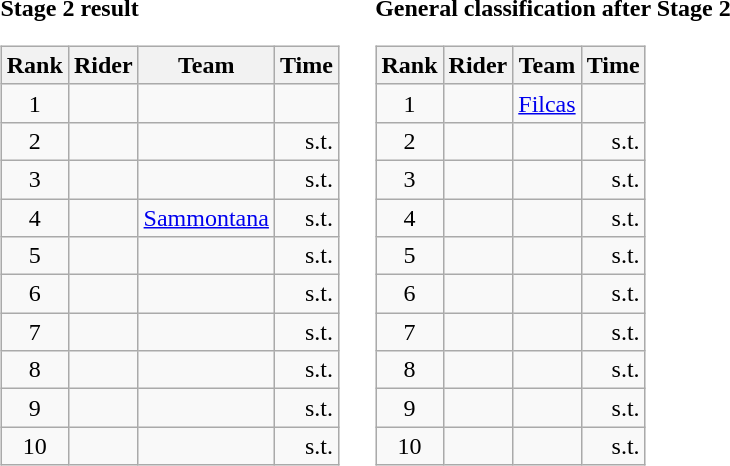<table>
<tr>
<td><strong>Stage 2 result</strong><br><table class="wikitable">
<tr>
<th scope="col">Rank</th>
<th scope="col">Rider</th>
<th scope="col">Team</th>
<th scope="col">Time</th>
</tr>
<tr>
<td style="text-align:center;">1</td>
<td></td>
<td></td>
<td style="text-align:right;"></td>
</tr>
<tr>
<td style="text-align:center;">2</td>
<td></td>
<td></td>
<td style="text-align:right;">s.t.</td>
</tr>
<tr>
<td style="text-align:center;">3</td>
<td></td>
<td></td>
<td style="text-align:right;">s.t.</td>
</tr>
<tr>
<td style="text-align:center;">4</td>
<td></td>
<td><a href='#'>Sammontana</a></td>
<td style="text-align:right;">s.t.</td>
</tr>
<tr>
<td style="text-align:center;">5</td>
<td></td>
<td></td>
<td style="text-align:right;">s.t.</td>
</tr>
<tr>
<td style="text-align:center;">6</td>
<td></td>
<td></td>
<td style="text-align:right;">s.t.</td>
</tr>
<tr>
<td style="text-align:center;">7</td>
<td></td>
<td></td>
<td style="text-align:right;">s.t.</td>
</tr>
<tr>
<td style="text-align:center;">8</td>
<td></td>
<td></td>
<td style="text-align:right;">s.t.</td>
</tr>
<tr>
<td style="text-align:center;">9</td>
<td></td>
<td></td>
<td style="text-align:right;">s.t.</td>
</tr>
<tr>
<td style="text-align:center;">10</td>
<td></td>
<td></td>
<td style="text-align:right;">s.t.</td>
</tr>
</table>
</td>
<td></td>
<td><strong>General classification after Stage 2</strong><br><table class="wikitable">
<tr>
<th scope="col">Rank</th>
<th scope="col">Rider</th>
<th scope="col">Team</th>
<th scope="col">Time</th>
</tr>
<tr>
<td style="text-align:center;">1</td>
<td></td>
<td><a href='#'>Filcas</a></td>
<td style="text-align:right;"></td>
</tr>
<tr>
<td style="text-align:center;">2</td>
<td></td>
<td></td>
<td style="text-align:right;">s.t.</td>
</tr>
<tr>
<td style="text-align:center;">3</td>
<td></td>
<td></td>
<td style="text-align:right;">s.t.</td>
</tr>
<tr>
<td style="text-align:center;">4</td>
<td></td>
<td></td>
<td style="text-align:right;">s.t.</td>
</tr>
<tr>
<td style="text-align:center;">5</td>
<td></td>
<td></td>
<td style="text-align:right;">s.t.</td>
</tr>
<tr>
<td style="text-align:center;">6</td>
<td></td>
<td></td>
<td style="text-align:right;">s.t.</td>
</tr>
<tr>
<td style="text-align:center;">7</td>
<td></td>
<td></td>
<td style="text-align:right;">s.t.</td>
</tr>
<tr>
<td style="text-align:center;">8</td>
<td></td>
<td></td>
<td style="text-align:right;">s.t.</td>
</tr>
<tr>
<td style="text-align:center;">9</td>
<td></td>
<td></td>
<td style="text-align:right;">s.t.</td>
</tr>
<tr>
<td style="text-align:center;">10</td>
<td></td>
<td></td>
<td style="text-align:right;">s.t.</td>
</tr>
</table>
</td>
</tr>
</table>
